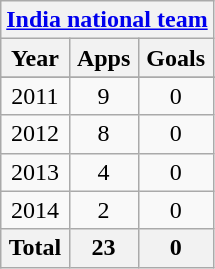<table class="wikitable" style="text-align:center">
<tr>
<th colspan=3><a href='#'>India national team</a></th>
</tr>
<tr>
<th>Year</th>
<th>Apps</th>
<th>Goals</th>
</tr>
<tr>
</tr>
<tr>
<td>2011</td>
<td>9</td>
<td>0</td>
</tr>
<tr>
<td>2012</td>
<td>8</td>
<td>0</td>
</tr>
<tr>
<td>2013</td>
<td>4</td>
<td>0</td>
</tr>
<tr>
<td>2014</td>
<td>2</td>
<td>0</td>
</tr>
<tr>
<th>Total</th>
<th>23</th>
<th>0</th>
</tr>
</table>
